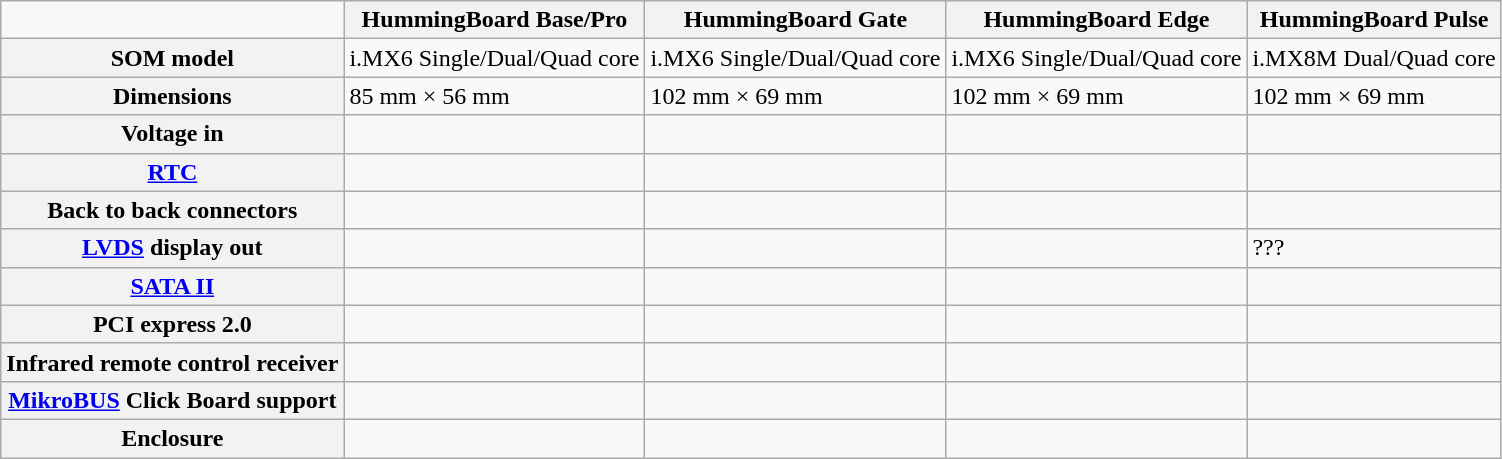<table class="wikitable">
<tr>
<td></td>
<th>HummingBoard Base/Pro </th>
<th>HummingBoard Gate </th>
<th>HummingBoard Edge </th>
<th>HummingBoard Pulse </th>
</tr>
<tr>
<th>SOM model</th>
<td>i.MX6 Single/Dual/Quad core</td>
<td>i.MX6 Single/Dual/Quad core</td>
<td>i.MX6 Single/Dual/Quad core</td>
<td>i.MX8M Dual/Quad core</td>
</tr>
<tr>
<th>Dimensions</th>
<td>85 mm × 56 mm</td>
<td>102 mm × 69 mm</td>
<td>102 mm × 69 mm</td>
<td>102 mm × 69 mm</td>
</tr>
<tr>
<th>Voltage in</th>
<td></td>
<td></td>
<td></td>
<td></td>
</tr>
<tr>
<th><a href='#'>RTC</a></th>
<td></td>
<td></td>
<td></td>
<td></td>
</tr>
<tr>
<th>Back to back connectors</th>
<td></td>
<td></td>
<td></td>
<td></td>
</tr>
<tr>
<th><a href='#'>LVDS</a> display out</th>
<td></td>
<td></td>
<td></td>
<td>???</td>
</tr>
<tr>
<th><a href='#'>SATA II</a></th>
<td></td>
<td></td>
<td></td>
<td></td>
</tr>
<tr>
<th>PCI express 2.0</th>
<td></td>
<td></td>
<td></td>
<td></td>
</tr>
<tr>
<th>Infrared remote control receiver</th>
<td></td>
<td></td>
<td></td>
<td></td>
</tr>
<tr>
<th><a href='#'>MikroBUS</a> Click Board support</th>
<td></td>
<td></td>
<td></td>
<td></td>
</tr>
<tr>
<th>Enclosure</th>
<td></td>
<td></td>
<td></td>
<td></td>
</tr>
</table>
